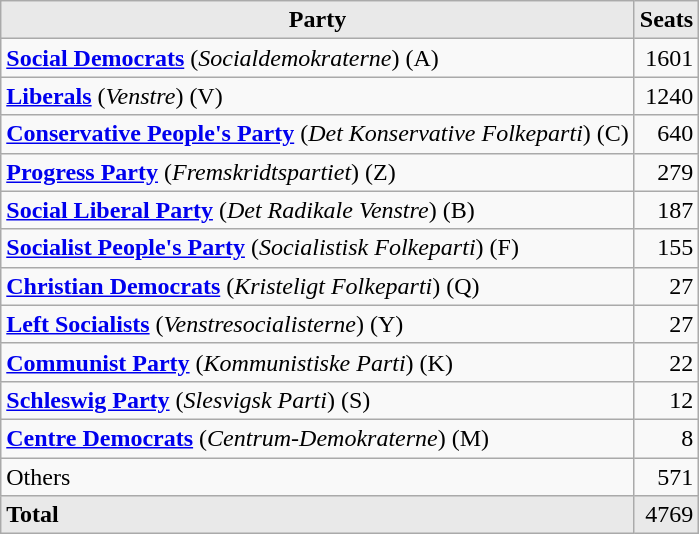<table class="wikitable">
<tr>
<th style="background-color:#E9E9E9">Party</th>
<th style="background-color:#E9E9E9">Seats</th>
</tr>
<tr>
<td><strong><a href='#'>Social Democrats</a></strong> (<em>Socialdemokraterne</em>) (A)</td>
<td align="right">1601</td>
</tr>
<tr>
<td><strong><a href='#'>Liberals</a></strong> (<em>Venstre</em>) (V)</td>
<td align="right">1240</td>
</tr>
<tr>
<td><strong><a href='#'>Conservative People's Party</a></strong> (<em>Det Konservative Folkeparti</em>) (C)</td>
<td align="right">640</td>
</tr>
<tr>
<td><strong><a href='#'>Progress Party</a></strong> (<em>Fremskridtspartiet</em>) (Z)</td>
<td align="right">279</td>
</tr>
<tr>
<td><strong><a href='#'>Social Liberal Party</a></strong> (<em>Det Radikale Venstre</em>) (B)</td>
<td align="right">187</td>
</tr>
<tr>
<td><strong><a href='#'>Socialist People's Party</a></strong> (<em>Socialistisk Folkeparti</em>) (F)</td>
<td align="right">155</td>
</tr>
<tr>
<td><strong><a href='#'>Christian Democrats</a></strong> (<em>Kristeligt Folkeparti</em>) (Q)</td>
<td align="right">27</td>
</tr>
<tr>
<td><strong><a href='#'>Left Socialists</a></strong> (<em>Venstresocialisterne</em>) (Y)</td>
<td align="right">27</td>
</tr>
<tr>
<td><strong><a href='#'>Communist Party</a></strong> (<em>Kommunistiske Parti</em>) (K)</td>
<td align="right">22</td>
</tr>
<tr>
<td><strong><a href='#'>Schleswig Party</a></strong> (<em>Slesvigsk Parti</em>) (S)</td>
<td align="right">12</td>
</tr>
<tr>
<td><strong><a href='#'>Centre Democrats</a></strong> (<em>Centrum-Demokraterne</em>) (M)</td>
<td align="right">8</td>
</tr>
<tr>
<td>Others</td>
<td align="right">571</td>
</tr>
<tr>
<td style="background-color:#E9E9E9"><strong>Total</strong></td>
<td align="right" style="background-color:#E9E9E9">4769</td>
</tr>
</table>
